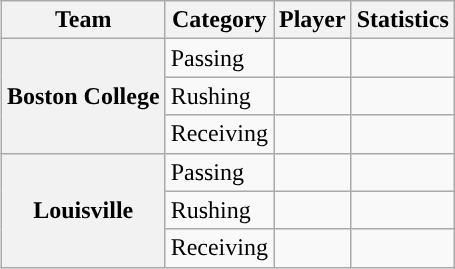<table class="wikitable" style="float:right">
<tr>
<th>Team</th>
<th>Category</th>
<th>Player</th>
<th>Statistics</th>
</tr>
<tr>
<th rowspan=3>Boston College</th>
<td>Passing</td>
<td></td>
<td></td>
</tr>
<tr>
<td>Rushing</td>
<td></td>
<td></td>
</tr>
<tr>
<td>Receiving</td>
<td></td>
<td></td>
</tr>
<tr>
<th rowspan=3>Louisville</th>
<td>Passing</td>
<td></td>
<td></td>
</tr>
<tr>
<td>Rushing</td>
<td></td>
<td></td>
</tr>
<tr>
<td>Receiving</td>
<td></td>
<td></td>
</tr>
</table>
